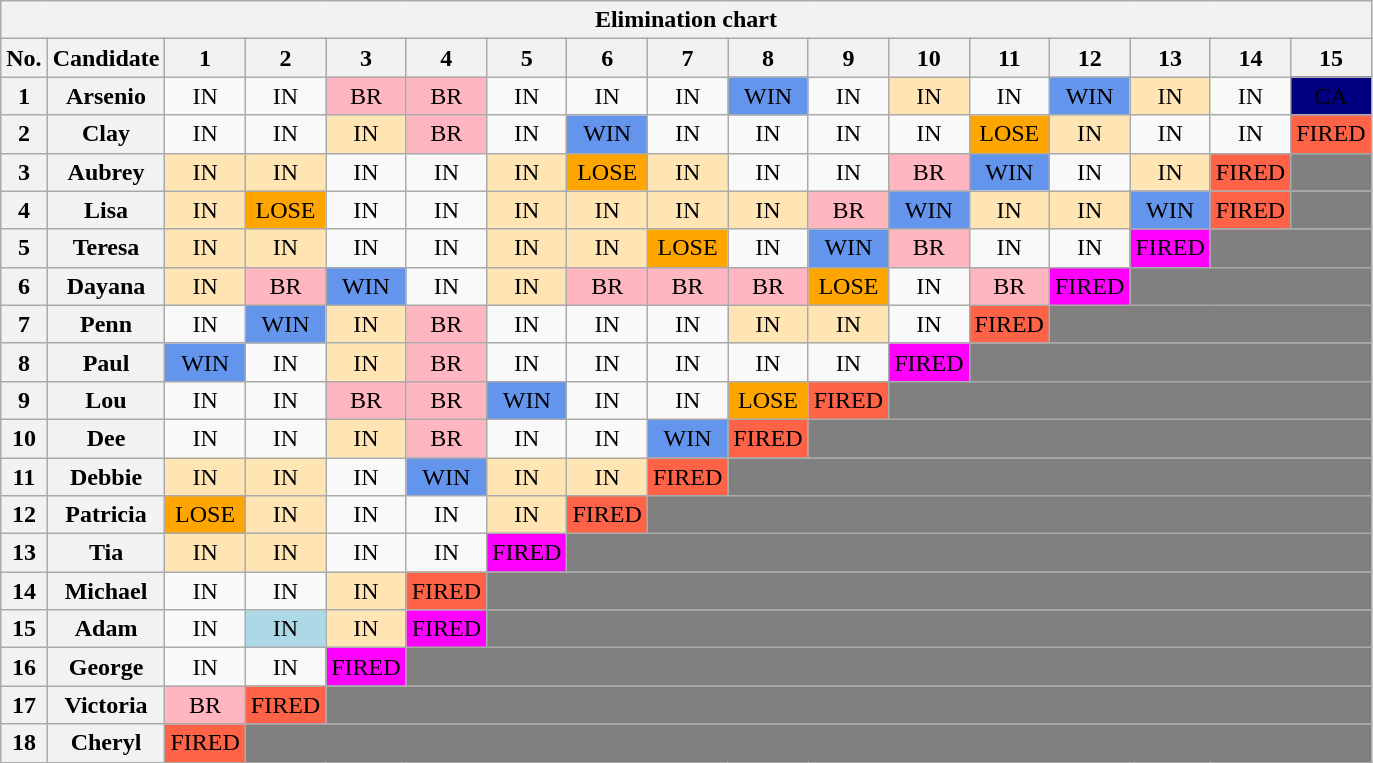<table class="wikitable" style="text-align:center;">
<tr>
<th colspan="17">Elimination chart</th>
</tr>
<tr>
<th>No.</th>
<th>Candidate</th>
<th>1</th>
<th>2</th>
<th>3</th>
<th>4</th>
<th>5</th>
<th>6</th>
<th>7</th>
<th>8</th>
<th>9</th>
<th>10</th>
<th>11</th>
<th>12</th>
<th>13</th>
<th>14</th>
<th>15</th>
</tr>
<tr>
<th>1</th>
<th>Arsenio</th>
<td>IN</td>
<td>IN</td>
<td style="background:lightpink;">BR</td>
<td style="background:lightpink;">BR</td>
<td>IN</td>
<td>IN</td>
<td>IN</td>
<td style="background:cornflowerblue;">WIN</td>
<td>IN</td>
<td style="background:#ffe5b4;">IN</td>
<td>IN</td>
<td style="background:cornflowerblue;">WIN</td>
<td style="background:#ffe5b4;">IN</td>
<td>IN</td>
<td style="background:navy;"><span> CA </span></td>
</tr>
<tr>
<th>2</th>
<th>Clay</th>
<td>IN</td>
<td>IN</td>
<td style="background:#ffe5b4;">IN</td>
<td style="background:lightpink;">BR</td>
<td>IN</td>
<td style="background:cornflowerblue;">WIN</td>
<td>IN</td>
<td>IN</td>
<td>IN</td>
<td>IN</td>
<td style="background:orange;">LOSE</td>
<td style="background:#ffe5b4;">IN</td>
<td>IN</td>
<td>IN</td>
<td style="background:tomato;">FIRED</td>
</tr>
<tr>
<th>3</th>
<th>Aubrey</th>
<td style="background:#ffe5b4;">IN</td>
<td style="background:#ffe5b4;">IN</td>
<td>IN</td>
<td>IN</td>
<td style="background:#ffe5b4;">IN</td>
<td style="background:orange;">LOSE</td>
<td style="background:#ffe5b4;">IN</td>
<td>IN</td>
<td>IN</td>
<td style="background:lightpink;">BR</td>
<td style="background:cornflowerblue;">WIN</td>
<td>IN</td>
<td style="background:#ffe5b4;">IN</td>
<td style="background:tomato;">FIRED</td>
<td colspan="2" style="background:gray;"></td>
</tr>
<tr>
<th>4</th>
<th>Lisa</th>
<td style="background:#ffe5b4;">IN</td>
<td style="background:orange;">LOSE</td>
<td>IN</td>
<td>IN</td>
<td style="background:#ffe5b4;">IN</td>
<td style="background:#ffe5b4;">IN</td>
<td style="background:#ffe5b4;">IN</td>
<td style="background:#ffe5b4;">IN</td>
<td style="background:lightpink;">BR</td>
<td style="background:cornflowerblue;">WIN</td>
<td style="background:#ffe5b4;">IN</td>
<td style="background:#ffe5b4;">IN</td>
<td style="background:cornflowerblue;">WIN</td>
<td style="background:tomato;">FIRED</td>
<td colspan="2" style="background:gray;"></td>
</tr>
<tr>
<th>5</th>
<th>Teresa</th>
<td style="background:#ffe5b4;">IN</td>
<td style="background:#ffe5b4;">IN</td>
<td>IN</td>
<td>IN</td>
<td style="background:#ffe5b4;">IN</td>
<td style="background:#ffe5b4;">IN</td>
<td style="background:orange;">LOSE</td>
<td>IN</td>
<td style="background:cornflowerblue;">WIN</td>
<td style="background:lightpink;">BR</td>
<td>IN</td>
<td>IN</td>
<td style="background:magenta;">FIRED</td>
<td colspan="3" style="background:gray;"></td>
</tr>
<tr>
<th>6</th>
<th>Dayana</th>
<td style="background:#ffe5b4;">IN</td>
<td style="background:lightpink;">BR</td>
<td style="background:cornflowerblue;">WIN</td>
<td>IN</td>
<td style="background:#ffe5b4;">IN</td>
<td style="background:lightpink;">BR</td>
<td style="background:lightpink;">BR</td>
<td style="background:lightpink;">BR</td>
<td style="background:orange;">LOSE</td>
<td>IN</td>
<td style="background:lightpink;">BR</td>
<td style="background:magenta;">FIRED</td>
<td colspan="4" style="background:gray;"></td>
</tr>
<tr>
<th>7</th>
<th>Penn</th>
<td>IN</td>
<td style="background:cornflowerblue;">WIN</td>
<td style="background:#ffe5b4;">IN</td>
<td style="background:lightpink;">BR</td>
<td>IN</td>
<td>IN</td>
<td>IN</td>
<td style="background:#ffe5b4;">IN</td>
<td style="background:#ffe5b4;">IN</td>
<td>IN</td>
<td style="background:tomato;">FIRED</td>
<td colspan="5" style="background:gray;"></td>
</tr>
<tr>
<th>8</th>
<th>Paul</th>
<td style="background:cornflowerblue;">WIN</td>
<td>IN</td>
<td style="background:#ffe5b4;">IN</td>
<td style="background:lightpink;">BR</td>
<td>IN</td>
<td>IN</td>
<td>IN</td>
<td>IN</td>
<td>IN</td>
<td style="background:magenta;">FIRED</td>
<td colspan="6" style="background:gray;"></td>
</tr>
<tr>
<th>9</th>
<th>Lou</th>
<td>IN</td>
<td>IN</td>
<td style="background:lightpink;">BR</td>
<td style="background:lightpink;">BR</td>
<td style="background:cornflowerblue;">WIN</td>
<td>IN</td>
<td>IN</td>
<td style="background:orange;">LOSE</td>
<td style="background:tomato;">FIRED</td>
<td colspan="7" style="background:gray;"></td>
</tr>
<tr>
<th>10</th>
<th>Dee</th>
<td>IN</td>
<td>IN</td>
<td style="background:#ffe5b4;">IN</td>
<td style="background:lightpink;">BR</td>
<td>IN</td>
<td>IN</td>
<td style="background:cornflowerblue;">WIN</td>
<td style="background:tomato;">FIRED</td>
<td colspan="8" style="background:gray;"></td>
</tr>
<tr>
<th>11</th>
<th>Debbie</th>
<td style="background:#ffe5b4;">IN</td>
<td style="background:#ffe5b4;">IN</td>
<td>IN</td>
<td style="background:cornflowerblue;">WIN</td>
<td style="background:#ffe5b4;">IN</td>
<td style="background:#ffe5b4;">IN</td>
<td style="background:tomato;">FIRED</td>
<td colspan="9" style="background:gray;"></td>
</tr>
<tr>
<th>12</th>
<th>Patricia</th>
<td style="background:orange;">LOSE</td>
<td style="background:#ffe5b4;">IN</td>
<td>IN</td>
<td>IN</td>
<td style="background:#ffe5b4;">IN</td>
<td style="background:tomato;">FIRED</td>
<td colspan="10" style="background:gray;"></td>
</tr>
<tr>
<th>13</th>
<th>Tia</th>
<td style="background:#ffe5b4;">IN</td>
<td style="background:#ffe5b4;">IN</td>
<td>IN</td>
<td>IN</td>
<td style="background:magenta;">FIRED</td>
<td colspan="11" style="background:gray;"></td>
</tr>
<tr>
<th>14</th>
<th>Michael</th>
<td>IN</td>
<td>IN</td>
<td style="background:#ffe5b4;">IN</td>
<td style="background:tomato;">FIRED</td>
<td colspan="12" style="background:gray;"></td>
</tr>
<tr>
<th>15</th>
<th>Adam</th>
<td>IN</td>
<td style="background:lightblue;">IN</td>
<td style="background:#ffe5b4;">IN</td>
<td style="background:magenta;">FIRED</td>
<td colspan="12" style="background:gray;"></td>
</tr>
<tr>
<th>16</th>
<th>George</th>
<td>IN</td>
<td>IN</td>
<td style="background:magenta;">FIRED</td>
<td colspan="13" style="background:gray;"></td>
</tr>
<tr>
<th>17</th>
<th>Victoria</th>
<td style="background:lightpink;">BR</td>
<td style="background:tomato;">FIRED</td>
<td colspan="14" style="background:gray;"></td>
</tr>
<tr>
<th>18</th>
<th>Cheryl</th>
<td style="background:tomato;">FIRED</td>
<td colspan="15" style="background:gray;"></td>
</tr>
</table>
